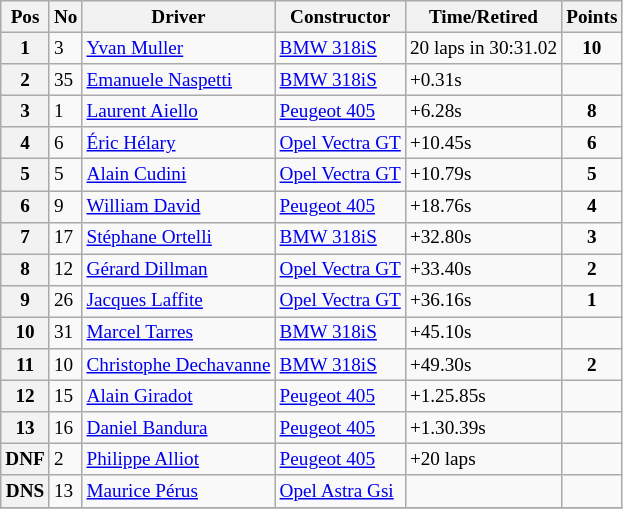<table class="wikitable" style="font-size: 80%;">
<tr>
<th>Pos</th>
<th>No</th>
<th>Driver</th>
<th>Constructor</th>
<th>Time/Retired</th>
<th>Points</th>
</tr>
<tr>
<th>1</th>
<td>3</td>
<td> <a href='#'>Yvan Muller</a></td>
<td><a href='#'>BMW 318iS</a></td>
<td>20 laps in 30:31.02</td>
<td align=center><strong>10</strong></td>
</tr>
<tr>
<th>2</th>
<td>35</td>
<td> <a href='#'>Emanuele Naspetti</a></td>
<td><a href='#'>BMW 318iS</a></td>
<td>+0.31s</td>
<td></td>
</tr>
<tr>
<th>3</th>
<td>1</td>
<td> <a href='#'>Laurent Aiello</a></td>
<td><a href='#'>Peugeot 405</a></td>
<td>+6.28s</td>
<td align=center><strong>8</strong></td>
</tr>
<tr>
<th>4</th>
<td>6</td>
<td> <a href='#'>Éric Hélary</a></td>
<td><a href='#'> Opel Vectra GT</a></td>
<td>+10.45s</td>
<td align=center><strong>6</strong></td>
</tr>
<tr>
<th>5</th>
<td>5</td>
<td> <a href='#'>Alain Cudini</a></td>
<td><a href='#'> Opel Vectra GT</a></td>
<td>+10.79s</td>
<td align=center><strong>5</strong></td>
</tr>
<tr>
<th>6</th>
<td>9</td>
<td> <a href='#'>William David</a></td>
<td><a href='#'>Peugeot 405</a></td>
<td>+18.76s</td>
<td align=center><strong>4</strong></td>
</tr>
<tr>
<th>7</th>
<td>17</td>
<td> <a href='#'>Stéphane Ortelli</a></td>
<td><a href='#'>BMW 318iS</a></td>
<td>+32.80s</td>
<td align=center><strong>3</strong></td>
</tr>
<tr>
<th>8</th>
<td>12</td>
<td> <a href='#'>Gérard Dillman</a></td>
<td><a href='#'> Opel Vectra GT</a></td>
<td>+33.40s</td>
<td align=center><strong>2</strong></td>
</tr>
<tr>
<th>9</th>
<td>26</td>
<td> <a href='#'>Jacques Laffite</a></td>
<td><a href='#'> Opel Vectra GT</a></td>
<td>+36.16s</td>
<td align=center><strong>1</strong></td>
</tr>
<tr>
<th>10</th>
<td>31</td>
<td> <a href='#'>Marcel Tarres</a></td>
<td><a href='#'>BMW 318iS</a></td>
<td>+45.10s</td>
<td></td>
</tr>
<tr>
<th>11</th>
<td>10</td>
<td> <a href='#'>Christophe Dechavanne</a></td>
<td><a href='#'>BMW 318iS</a></td>
<td>+49.30s</td>
<td align=center><strong>2</strong></td>
</tr>
<tr>
<th>12</th>
<td>15</td>
<td> <a href='#'>Alain Giradot</a></td>
<td><a href='#'>Peugeot 405</a></td>
<td>+1.25.85s</td>
<td></td>
</tr>
<tr>
<th>13</th>
<td>16</td>
<td> <a href='#'>Daniel Bandura</a></td>
<td><a href='#'>Peugeot 405</a></td>
<td>+1.30.39s</td>
<td></td>
</tr>
<tr>
<th>DNF</th>
<td>2</td>
<td> <a href='#'>Philippe Alliot</a></td>
<td><a href='#'>Peugeot 405</a></td>
<td>+20 laps</td>
<td></td>
</tr>
<tr>
<th>DNS</th>
<td>13</td>
<td> <a href='#'>Maurice Pérus</a></td>
<td><a href='#'>Opel Astra Gsi</a></td>
<td></td>
<td></td>
</tr>
<tr>
</tr>
</table>
